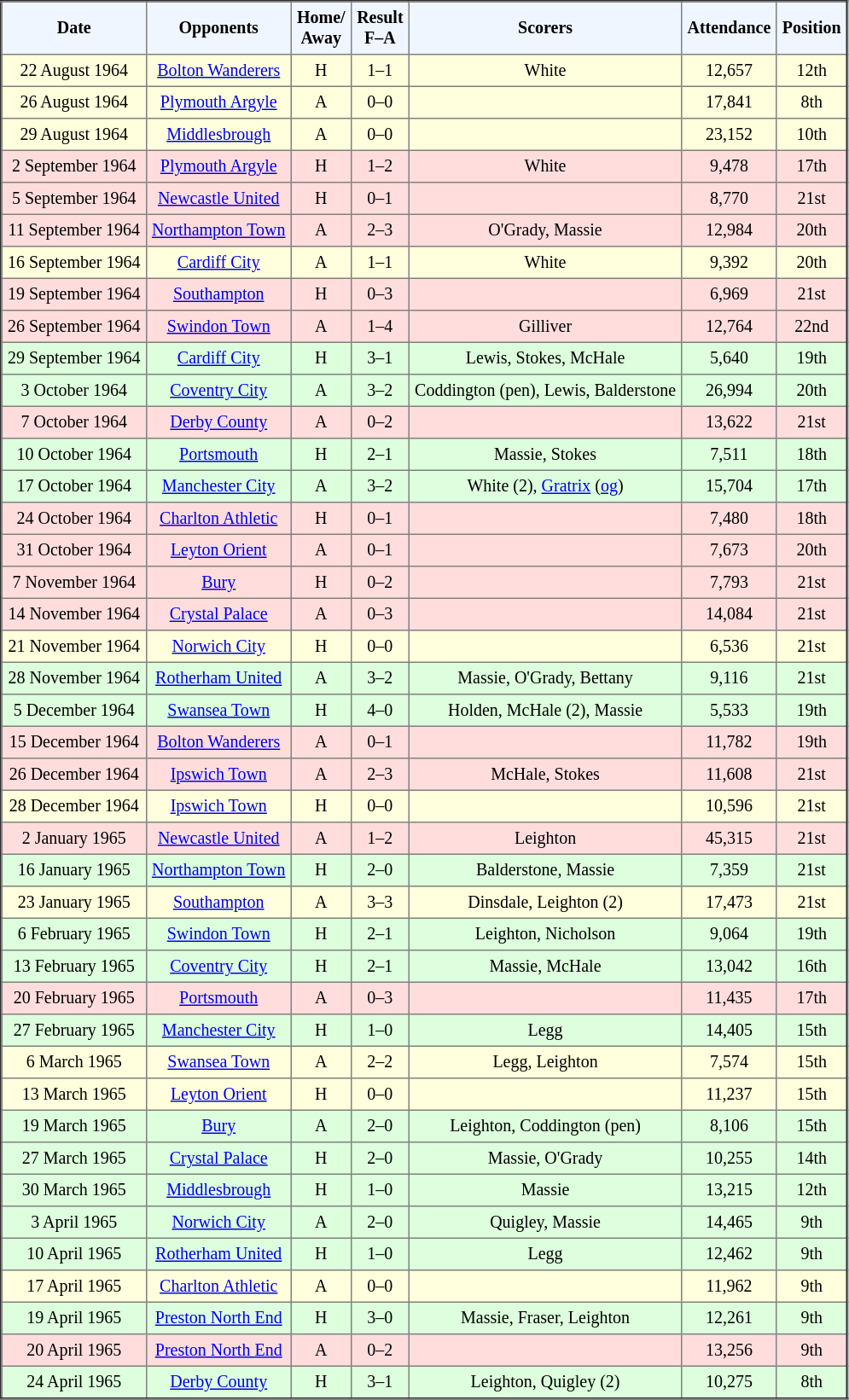<table border="2" cellpadding="4" style="border-collapse:collapse; text-align:center; font-size:smaller;">
<tr style="background:#f0f6ff;">
<th><strong>Date</strong></th>
<th><strong>Opponents</strong></th>
<th><strong>Home/<br>Away</strong></th>
<th><strong>Result<br>F–A</strong></th>
<th><strong>Scorers</strong></th>
<th><strong>Attendance</strong></th>
<th><strong>Position</strong></th>
</tr>
<tr bgcolor="#ffffdd">
<td>22 August 1964</td>
<td><a href='#'>Bolton Wanderers</a></td>
<td>H</td>
<td>1–1</td>
<td>White</td>
<td>12,657</td>
<td>12th</td>
</tr>
<tr bgcolor="#ffffdd">
<td>26 August 1964</td>
<td><a href='#'>Plymouth Argyle</a></td>
<td>A</td>
<td>0–0</td>
<td></td>
<td>17,841</td>
<td>8th</td>
</tr>
<tr bgcolor="#ffffdd">
<td>29 August 1964</td>
<td><a href='#'>Middlesbrough</a></td>
<td>A</td>
<td>0–0</td>
<td></td>
<td>23,152</td>
<td>10th</td>
</tr>
<tr bgcolor="#ffdddd">
<td>2 September 1964</td>
<td><a href='#'>Plymouth Argyle</a></td>
<td>H</td>
<td>1–2</td>
<td>White</td>
<td>9,478</td>
<td>17th</td>
</tr>
<tr bgcolor="#ffdddd">
<td>5 September 1964</td>
<td><a href='#'>Newcastle United</a></td>
<td>H</td>
<td>0–1</td>
<td></td>
<td>8,770</td>
<td>21st</td>
</tr>
<tr bgcolor="#ffdddd">
<td>11 September 1964</td>
<td><a href='#'>Northampton Town</a></td>
<td>A</td>
<td>2–3</td>
<td>O'Grady, Massie</td>
<td>12,984</td>
<td>20th</td>
</tr>
<tr bgcolor="#ffffdd">
<td>16 September 1964</td>
<td><a href='#'>Cardiff City</a></td>
<td>A</td>
<td>1–1</td>
<td>White</td>
<td>9,392</td>
<td>20th</td>
</tr>
<tr bgcolor="#ffdddd">
<td>19 September 1964</td>
<td><a href='#'>Southampton</a></td>
<td>H</td>
<td>0–3</td>
<td></td>
<td>6,969</td>
<td>21st</td>
</tr>
<tr bgcolor="#ffdddd">
<td>26 September 1964</td>
<td><a href='#'>Swindon Town</a></td>
<td>A</td>
<td>1–4</td>
<td>Gilliver</td>
<td>12,764</td>
<td>22nd</td>
</tr>
<tr bgcolor="#ddffdd">
<td>29 September 1964</td>
<td><a href='#'>Cardiff City</a></td>
<td>H</td>
<td>3–1</td>
<td>Lewis, Stokes, McHale</td>
<td>5,640</td>
<td>19th</td>
</tr>
<tr bgcolor="#ddffdd">
<td>3 October 1964</td>
<td><a href='#'>Coventry City</a></td>
<td>A</td>
<td>3–2</td>
<td>Coddington (pen), Lewis, Balderstone</td>
<td>26,994</td>
<td>20th</td>
</tr>
<tr bgcolor="#ffdddd">
<td>7 October 1964</td>
<td><a href='#'>Derby County</a></td>
<td>A</td>
<td>0–2</td>
<td></td>
<td>13,622</td>
<td>21st</td>
</tr>
<tr bgcolor="#ddffdd">
<td>10 October 1964</td>
<td><a href='#'>Portsmouth</a></td>
<td>H</td>
<td>2–1</td>
<td>Massie, Stokes</td>
<td>7,511</td>
<td>18th</td>
</tr>
<tr bgcolor="#ddffdd">
<td>17 October 1964</td>
<td><a href='#'>Manchester City</a></td>
<td>A</td>
<td>3–2</td>
<td>White (2), <a href='#'>Gratrix</a> (<a href='#'>og</a>)</td>
<td>15,704</td>
<td>17th</td>
</tr>
<tr bgcolor="#ffdddd">
<td>24 October 1964</td>
<td><a href='#'>Charlton Athletic</a></td>
<td>H</td>
<td>0–1</td>
<td></td>
<td>7,480</td>
<td>18th</td>
</tr>
<tr bgcolor="#ffdddd">
<td>31 October 1964</td>
<td><a href='#'>Leyton Orient</a></td>
<td>A</td>
<td>0–1</td>
<td></td>
<td>7,673</td>
<td>20th</td>
</tr>
<tr bgcolor="#ffdddd">
<td>7 November 1964</td>
<td><a href='#'>Bury</a></td>
<td>H</td>
<td>0–2</td>
<td></td>
<td>7,793</td>
<td>21st</td>
</tr>
<tr bgcolor="#ffdddd">
<td>14 November 1964</td>
<td><a href='#'>Crystal Palace</a></td>
<td>A</td>
<td>0–3</td>
<td></td>
<td>14,084</td>
<td>21st</td>
</tr>
<tr bgcolor="#ffffdd">
<td>21 November 1964</td>
<td><a href='#'>Norwich City</a></td>
<td>H</td>
<td>0–0</td>
<td></td>
<td>6,536</td>
<td>21st</td>
</tr>
<tr bgcolor="#ddffdd">
<td>28 November 1964</td>
<td><a href='#'>Rotherham United</a></td>
<td>A</td>
<td>3–2</td>
<td>Massie, O'Grady, Bettany</td>
<td>9,116</td>
<td>21st</td>
</tr>
<tr bgcolor="#ddffdd">
<td>5 December 1964</td>
<td><a href='#'>Swansea Town</a></td>
<td>H</td>
<td>4–0</td>
<td>Holden, McHale (2), Massie</td>
<td>5,533</td>
<td>19th</td>
</tr>
<tr bgcolor="#ffdddd">
<td>15 December 1964</td>
<td><a href='#'>Bolton Wanderers</a></td>
<td>A</td>
<td>0–1</td>
<td></td>
<td>11,782</td>
<td>19th</td>
</tr>
<tr bgcolor="#ffdddd">
<td>26 December 1964</td>
<td><a href='#'>Ipswich Town</a></td>
<td>A</td>
<td>2–3</td>
<td>McHale, Stokes</td>
<td>11,608</td>
<td>21st</td>
</tr>
<tr bgcolor="#ffffdd">
<td>28 December 1964</td>
<td><a href='#'>Ipswich Town</a></td>
<td>H</td>
<td>0–0</td>
<td></td>
<td>10,596</td>
<td>21st</td>
</tr>
<tr bgcolor="#ffdddd">
<td>2 January 1965</td>
<td><a href='#'>Newcastle United</a></td>
<td>A</td>
<td>1–2</td>
<td>Leighton</td>
<td>45,315</td>
<td>21st</td>
</tr>
<tr bgcolor="#ddffdd">
<td>16 January 1965</td>
<td><a href='#'>Northampton Town</a></td>
<td>H</td>
<td>2–0</td>
<td>Balderstone, Massie</td>
<td>7,359</td>
<td>21st</td>
</tr>
<tr bgcolor="#ffffdd">
<td>23 January 1965</td>
<td><a href='#'>Southampton</a></td>
<td>A</td>
<td>3–3</td>
<td>Dinsdale, Leighton (2)</td>
<td>17,473</td>
<td>21st</td>
</tr>
<tr bgcolor="#ddffdd">
<td>6 February 1965</td>
<td><a href='#'>Swindon Town</a></td>
<td>H</td>
<td>2–1</td>
<td>Leighton, Nicholson</td>
<td>9,064</td>
<td>19th</td>
</tr>
<tr bgcolor="#ddffdd">
<td>13 February 1965</td>
<td><a href='#'>Coventry City</a></td>
<td>H</td>
<td>2–1</td>
<td>Massie, McHale</td>
<td>13,042</td>
<td>16th</td>
</tr>
<tr bgcolor="#ffdddd">
<td>20 February 1965</td>
<td><a href='#'>Portsmouth</a></td>
<td>A</td>
<td>0–3</td>
<td></td>
<td>11,435</td>
<td>17th</td>
</tr>
<tr bgcolor="#ddffdd">
<td>27 February 1965</td>
<td><a href='#'>Manchester City</a></td>
<td>H</td>
<td>1–0</td>
<td>Legg</td>
<td>14,405</td>
<td>15th</td>
</tr>
<tr bgcolor="#ffffdd">
<td>6 March 1965</td>
<td><a href='#'>Swansea Town</a></td>
<td>A</td>
<td>2–2</td>
<td>Legg, Leighton</td>
<td>7,574</td>
<td>15th</td>
</tr>
<tr bgcolor="#ffffdd">
<td>13 March 1965</td>
<td><a href='#'>Leyton Orient</a></td>
<td>H</td>
<td>0–0</td>
<td></td>
<td>11,237</td>
<td>15th</td>
</tr>
<tr bgcolor="#ddffdd">
<td>19 March 1965</td>
<td><a href='#'>Bury</a></td>
<td>A</td>
<td>2–0</td>
<td>Leighton, Coddington (pen)</td>
<td>8,106</td>
<td>15th</td>
</tr>
<tr bgcolor="#ddffdd">
<td>27 March 1965</td>
<td><a href='#'>Crystal Palace</a></td>
<td>H</td>
<td>2–0</td>
<td>Massie, O'Grady</td>
<td>10,255</td>
<td>14th</td>
</tr>
<tr bgcolor="#ddffdd">
<td>30 March 1965</td>
<td><a href='#'>Middlesbrough</a></td>
<td>H</td>
<td>1–0</td>
<td>Massie</td>
<td>13,215</td>
<td>12th</td>
</tr>
<tr bgcolor="#ddffdd">
<td>3 April 1965</td>
<td><a href='#'>Norwich City</a></td>
<td>A</td>
<td>2–0</td>
<td>Quigley, Massie</td>
<td>14,465</td>
<td>9th</td>
</tr>
<tr bgcolor="#ddffdd">
<td>10 April 1965</td>
<td><a href='#'>Rotherham United</a></td>
<td>H</td>
<td>1–0</td>
<td>Legg</td>
<td>12,462</td>
<td>9th</td>
</tr>
<tr bgcolor="#ffffdd">
<td>17 April 1965</td>
<td><a href='#'>Charlton Athletic</a></td>
<td>A</td>
<td>0–0</td>
<td></td>
<td>11,962</td>
<td>9th</td>
</tr>
<tr bgcolor="#ddffdd">
<td>19 April 1965</td>
<td><a href='#'>Preston North End</a></td>
<td>H</td>
<td>3–0</td>
<td>Massie, Fraser, Leighton</td>
<td>12,261</td>
<td>9th</td>
</tr>
<tr bgcolor="#ffdddd">
<td>20 April 1965</td>
<td><a href='#'>Preston North End</a></td>
<td>A</td>
<td>0–2</td>
<td></td>
<td>13,256</td>
<td>9th</td>
</tr>
<tr bgcolor="#ddffdd">
<td>24 April 1965</td>
<td><a href='#'>Derby County</a></td>
<td>H</td>
<td>3–1</td>
<td>Leighton, Quigley (2)</td>
<td>10,275</td>
<td>8th</td>
</tr>
</table>
